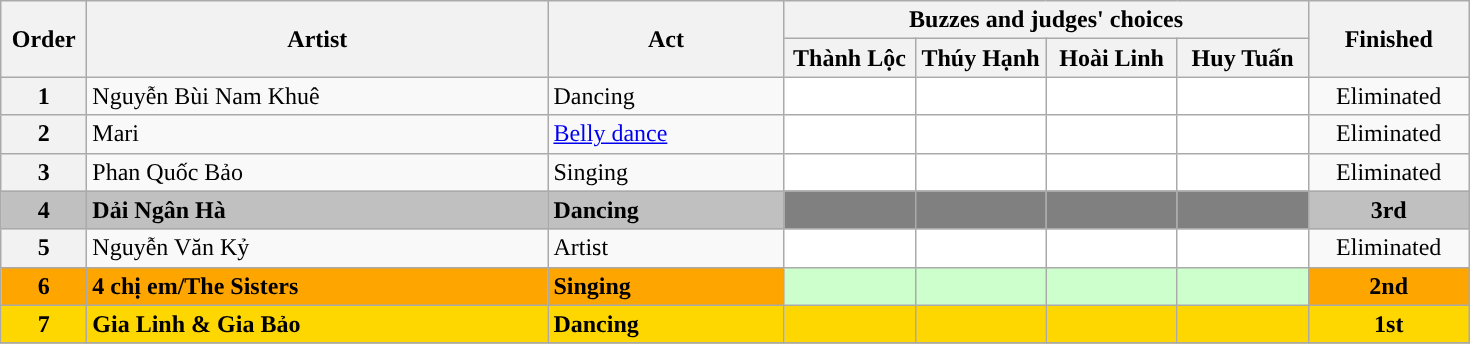<table class=wikitable>
<tr>
<th rowspan=2 width=50>Order</th>
<th rowspan=2 width=300>Artist</th>
<th rowspan=2 width=150>Act</th>
<th colspan=4 width=240>Buzzes and judges' choices</th>
<th rowspan=2 width=100>Finished</th>
</tr>
<tr>
<th width=80>Thành Lộc</th>
<th width=80>Thúy Hạnh</th>
<th width="80">Hoài Linh</th>
<th width=80>Huy Tuấn</th>
</tr>
<tr>
<th>1</th>
<td>Nguyễn Bùi Nam Khuê</td>
<td>Dancing</td>
<td align=center bgcolor=white></td>
<td align=center bgcolor=white></td>
<td align=center bgcolor=white></td>
<td align=center bgcolor=white></td>
<td align=center>Eliminated</td>
</tr>
<tr>
<th>2</th>
<td>Mari</td>
<td><a href='#'>Belly dance</a></td>
<td align=center bgcolor=white></td>
<td align=center bgcolor=white></td>
<td align=center bgcolor=white></td>
<td align=center bgcolor=white></td>
<td align=center>Eliminated</td>
</tr>
<tr>
<th>3</th>
<td>Phan Quốc Bảo</td>
<td>Singing</td>
<td align=center bgcolor=white></td>
<td align=center bgcolor=white></td>
<td align=center bgcolor=white></td>
<td align=center bgcolor=white></td>
<td align=center>Eliminated</td>
</tr>
<tr>
<td align=center bgcolor=silver><strong>4</strong></td>
<td bgcolor=silver><strong>Dải Ngân Hà</strong></td>
<td bgcolor=silver><strong>Dancing</strong></td>
<td align=center bgcolor=gray></td>
<td align=center bgcolor=gray></td>
<td align=center bgcolor=gray></td>
<td align=center bgcolor=gray></td>
<td align=center bgcolor=silver><strong>3rd</strong></td>
</tr>
<tr>
<th>5</th>
<td>Nguyễn Văn Kỷ</td>
<td>Artist</td>
<td align=center bgcolor=white></td>
<td align=center bgcolor=white></td>
<td align=center bgcolor=white></td>
<td align=center bgcolor=white></td>
<td align=center>Eliminated</td>
</tr>
<tr>
<td align=center bgcolor=orange><strong>6</strong></td>
<td bgcolor=orange><strong>4 chị em/The Sisters</strong></td>
<td bgcolor=orange><strong>Singing</strong></td>
<td align=center bgcolor="#cfc"></td>
<td align=center bgcolor="#cfc"></td>
<td align=center bgcolor="#cfc"></td>
<td align=center bgcolor="#cfc"></td>
<td align=center bgcolor=orange><strong>2nd</strong></td>
</tr>
<tr>
<td align=center bgcolor=gold><strong>7</strong></td>
<td bgcolor=gold><strong>Gia Linh & Gia Bảo</strong></td>
<td bgcolor=gold><strong>Dancing</strong></td>
<td align=center bgcolor=gold></td>
<td align=center bgcolor=gold></td>
<td align=center bgcolor=gold></td>
<td align=center bgcolor=gold></td>
<td align=center bgcolor=gold><strong>1st</strong></td>
</tr>
<tr>
</tr>
</table>
